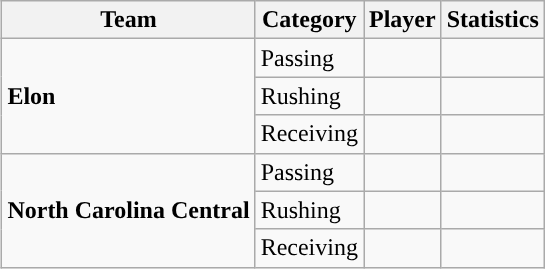<table class="wikitable" style="float: right;">
<tr>
<th>Team</th>
<th>Category</th>
<th>Player</th>
<th>Statistics</th>
</tr>
<tr>
<td rowspan=3><strong>Elon</strong></td>
<td>Passing</td>
<td></td>
<td></td>
</tr>
<tr>
<td>Rushing</td>
<td></td>
<td></td>
</tr>
<tr>
<td>Receiving</td>
<td></td>
<td></td>
</tr>
<tr>
<td rowspan=3><strong>North Carolina Central</strong></td>
<td>Passing</td>
<td></td>
<td></td>
</tr>
<tr>
<td>Rushing</td>
<td></td>
<td></td>
</tr>
<tr>
<td>Receiving</td>
<td></td>
<td></td>
</tr>
</table>
